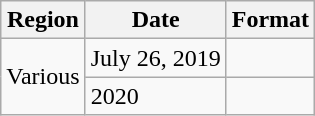<table class="wikitable plainrowheaders">
<tr>
<th scope="col">Region</th>
<th scope="col">Date</th>
<th scope="col">Format</th>
</tr>
<tr>
<td rowspan="2">Various</td>
<td>July 26, 2019</td>
<td></td>
</tr>
<tr>
<td>2020</td>
<td></td>
</tr>
</table>
